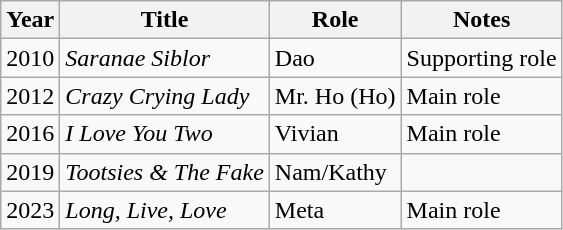<table class="wikitable">
<tr>
<th>Year</th>
<th>Title</th>
<th>Role</th>
<th>Notes</th>
</tr>
<tr>
<td>2010</td>
<td><em>Saranae Siblor </em></td>
<td>Dao</td>
<td>Supporting role</td>
</tr>
<tr>
<td>2012</td>
<td><em>Crazy Crying Lady </em></td>
<td>Mr. Ho (Ho)</td>
<td>Main role</td>
</tr>
<tr>
<td>2016</td>
<td><em>I Love You Two </em></td>
<td>Vivian</td>
<td>Main role</td>
</tr>
<tr>
<td>2019</td>
<td><em> Tootsies & The Fake</em></td>
<td>Nam/Kathy</td>
<td></td>
</tr>
<tr>
<td>2023</td>
<td><em>Long, Live, Love </em></td>
<td>Meta</td>
<td>Main role</td>
</tr>
</table>
